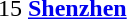<table cellspacing="0" cellpadding="0">
<tr>
<td><div>15 </div></td>
<td><strong><a href='#'>Shenzhen</a></strong></td>
</tr>
</table>
